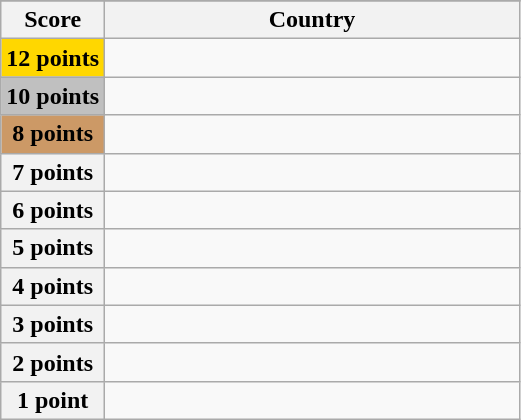<table class="wikitable">
<tr>
</tr>
<tr>
<th scope="col" width="20%">Score</th>
<th scope="col">Country</th>
</tr>
<tr>
<th scope="row" style="background:gold">12 points</th>
<td></td>
</tr>
<tr>
<th scope="row" style="background:silver">10 points</th>
<td></td>
</tr>
<tr>
<th scope="row" style="background:#CC9966">8 points</th>
<td></td>
</tr>
<tr>
<th scope="row">7 points</th>
<td></td>
</tr>
<tr>
<th scope="row">6 points</th>
<td></td>
</tr>
<tr>
<th scope="row">5 points</th>
<td></td>
</tr>
<tr>
<th scope="row">4 points</th>
<td></td>
</tr>
<tr>
<th scope="row">3 points</th>
<td></td>
</tr>
<tr>
<th scope="row">2 points</th>
<td></td>
</tr>
<tr>
<th scope="row">1 point</th>
<td></td>
</tr>
</table>
